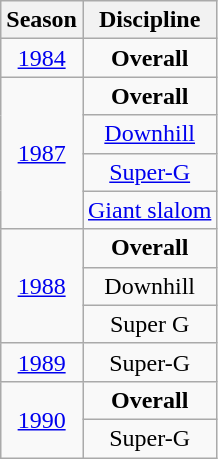<table class=wikitable style="text-align:center">
<tr>
<th>Season</th>
<th>Discipline</th>
</tr>
<tr>
<td><a href='#'>1984</a></td>
<td><strong>Overall</strong></td>
</tr>
<tr>
<td rowspan=4><a href='#'>1987</a></td>
<td><strong>Overall</strong></td>
</tr>
<tr>
<td><a href='#'>Downhill</a></td>
</tr>
<tr>
<td><a href='#'>Super-G</a></td>
</tr>
<tr>
<td><a href='#'>Giant slalom</a></td>
</tr>
<tr>
<td rowspan=3><a href='#'>1988</a></td>
<td><strong>Overall</strong></td>
</tr>
<tr>
<td>Downhill</td>
</tr>
<tr>
<td>Super G</td>
</tr>
<tr>
<td><a href='#'>1989</a></td>
<td>Super-G</td>
</tr>
<tr>
<td rowspan=2><a href='#'>1990</a></td>
<td><strong>Overall</strong></td>
</tr>
<tr>
<td>Super-G</td>
</tr>
</table>
